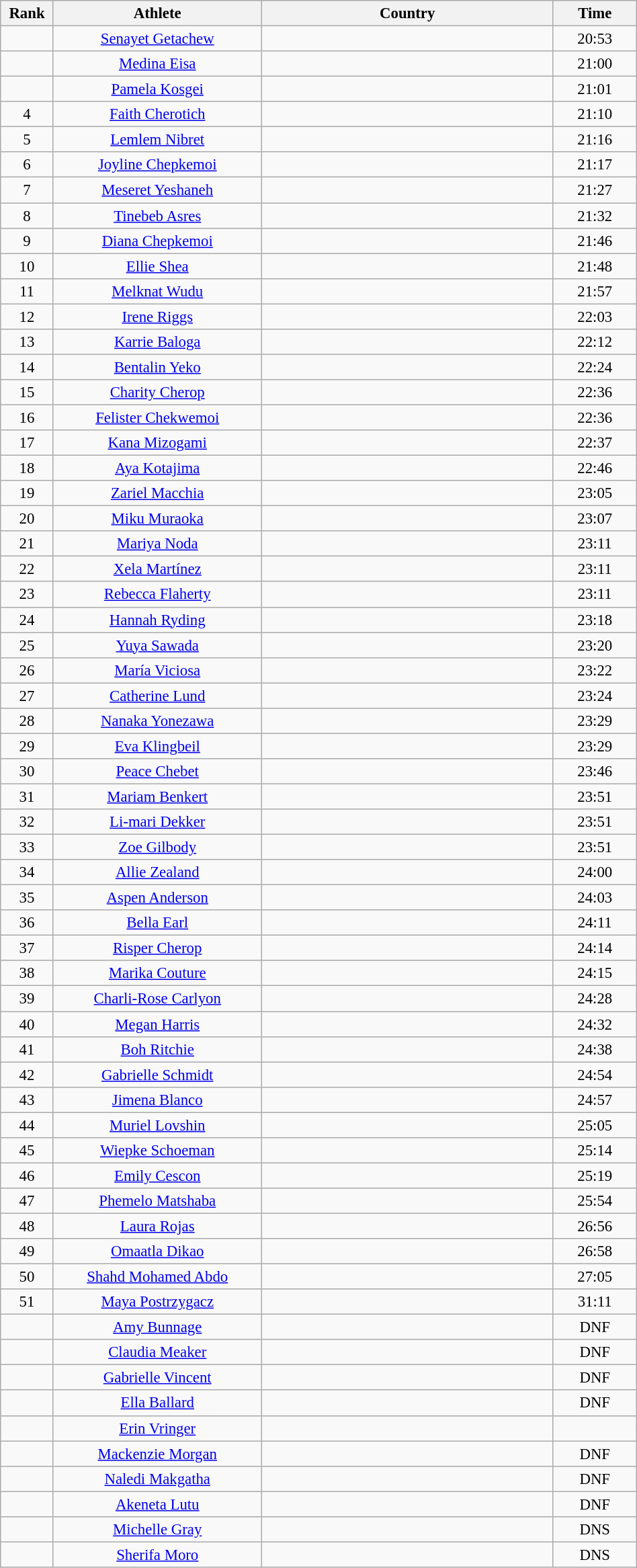<table class="wikitable sortable" style=" text-align:center; font-size:95%;" width="50%">
<tr>
<th width="5%">Rank</th>
<th width="25%">Athlete</th>
<th width="35%">Country</th>
<th width="10%">Time</th>
</tr>
<tr>
<td align=center></td>
<td><a href='#'>Senayet Getachew</a></td>
<td></td>
<td>20:53</td>
</tr>
<tr>
<td align=center></td>
<td><a href='#'>Medina Eisa</a></td>
<td></td>
<td>21:00</td>
</tr>
<tr>
<td align=center></td>
<td><a href='#'>Pamela Kosgei</a></td>
<td></td>
<td>21:01</td>
</tr>
<tr>
<td>4</td>
<td><a href='#'>Faith Cherotich</a></td>
<td></td>
<td>21:10</td>
</tr>
<tr>
<td>5</td>
<td><a href='#'>Lemlem Nibret</a></td>
<td></td>
<td>21:16</td>
</tr>
<tr>
<td>6</td>
<td><a href='#'>Joyline Chepkemoi</a></td>
<td></td>
<td>21:17</td>
</tr>
<tr>
<td>7</td>
<td><a href='#'>Meseret Yeshaneh</a></td>
<td></td>
<td>21:27</td>
</tr>
<tr>
<td>8</td>
<td><a href='#'>Tinebeb Asres</a></td>
<td></td>
<td>21:32</td>
</tr>
<tr>
<td>9</td>
<td><a href='#'>Diana Chepkemoi</a></td>
<td></td>
<td>21:46</td>
</tr>
<tr>
<td>10</td>
<td><a href='#'>Ellie Shea</a></td>
<td></td>
<td>21:48</td>
</tr>
<tr>
<td>11</td>
<td><a href='#'>Melknat Wudu</a></td>
<td></td>
<td>21:57</td>
</tr>
<tr>
<td>12</td>
<td><a href='#'>Irene Riggs</a></td>
<td></td>
<td>22:03</td>
</tr>
<tr>
<td>13</td>
<td><a href='#'>Karrie Baloga</a></td>
<td></td>
<td>22:12</td>
</tr>
<tr>
<td>14</td>
<td><a href='#'>Bentalin Yeko</a></td>
<td></td>
<td>22:24</td>
</tr>
<tr>
<td>15</td>
<td><a href='#'>Charity Cherop</a></td>
<td></td>
<td>22:36</td>
</tr>
<tr>
<td>16</td>
<td><a href='#'>Felister Chekwemoi</a></td>
<td></td>
<td>22:36</td>
</tr>
<tr>
<td>17</td>
<td><a href='#'>Kana Mizogami</a></td>
<td></td>
<td>22:37</td>
</tr>
<tr>
<td>18</td>
<td><a href='#'>Aya Kotajima</a></td>
<td></td>
<td>22:46</td>
</tr>
<tr>
<td>19</td>
<td><a href='#'>Zariel Macchia</a></td>
<td></td>
<td>23:05</td>
</tr>
<tr>
<td>20</td>
<td><a href='#'>Miku Muraoka</a></td>
<td></td>
<td>23:07</td>
</tr>
<tr>
<td>21</td>
<td><a href='#'>Mariya Noda</a></td>
<td></td>
<td>23:11</td>
</tr>
<tr>
<td>22</td>
<td><a href='#'>Xela Martínez</a></td>
<td></td>
<td>23:11</td>
</tr>
<tr>
<td>23</td>
<td><a href='#'>Rebecca Flaherty</a></td>
<td></td>
<td>23:11</td>
</tr>
<tr>
<td>24</td>
<td><a href='#'>Hannah Ryding</a></td>
<td></td>
<td>23:18</td>
</tr>
<tr>
<td>25</td>
<td><a href='#'>Yuya Sawada</a></td>
<td></td>
<td>23:20</td>
</tr>
<tr>
<td>26</td>
<td><a href='#'>María Viciosa</a></td>
<td></td>
<td>23:22</td>
</tr>
<tr>
<td>27</td>
<td><a href='#'>Catherine Lund</a></td>
<td></td>
<td>23:24</td>
</tr>
<tr>
<td>28</td>
<td><a href='#'>Nanaka Yonezawa</a></td>
<td></td>
<td>23:29</td>
</tr>
<tr>
<td>29</td>
<td><a href='#'>Eva Klingbeil</a></td>
<td></td>
<td>23:29</td>
</tr>
<tr>
<td>30</td>
<td><a href='#'>Peace Chebet</a></td>
<td></td>
<td>23:46</td>
</tr>
<tr>
<td>31</td>
<td><a href='#'>Mariam Benkert</a></td>
<td></td>
<td>23:51</td>
</tr>
<tr>
<td>32</td>
<td><a href='#'>Li-mari Dekker</a></td>
<td></td>
<td>23:51</td>
</tr>
<tr>
<td>33</td>
<td><a href='#'>Zoe Gilbody</a></td>
<td></td>
<td>23:51</td>
</tr>
<tr>
<td>34</td>
<td><a href='#'>Allie Zealand</a></td>
<td></td>
<td>24:00</td>
</tr>
<tr>
<td>35</td>
<td><a href='#'>Aspen Anderson</a></td>
<td></td>
<td>24:03</td>
</tr>
<tr>
<td>36</td>
<td><a href='#'>Bella Earl</a></td>
<td></td>
<td>24:11</td>
</tr>
<tr>
<td>37</td>
<td><a href='#'>Risper Cherop</a></td>
<td></td>
<td>24:14</td>
</tr>
<tr>
<td>38</td>
<td><a href='#'>Marika Couture</a></td>
<td></td>
<td>24:15</td>
</tr>
<tr>
<td>39</td>
<td><a href='#'>Charli-Rose Carlyon</a></td>
<td></td>
<td>24:28</td>
</tr>
<tr>
<td>40</td>
<td><a href='#'>Megan Harris</a></td>
<td></td>
<td>24:32</td>
</tr>
<tr>
<td>41</td>
<td><a href='#'>Boh Ritchie</a></td>
<td></td>
<td>24:38</td>
</tr>
<tr>
<td>42</td>
<td><a href='#'>Gabrielle Schmidt</a></td>
<td></td>
<td>24:54</td>
</tr>
<tr>
<td>43</td>
<td><a href='#'>Jimena Blanco</a></td>
<td></td>
<td>24:57</td>
</tr>
<tr>
<td>44</td>
<td><a href='#'>Muriel Lovshin</a></td>
<td></td>
<td>25:05</td>
</tr>
<tr>
<td>45</td>
<td><a href='#'>Wiepke Schoeman</a></td>
<td></td>
<td>25:14</td>
</tr>
<tr>
<td>46</td>
<td><a href='#'>Emily Cescon</a></td>
<td></td>
<td>25:19</td>
</tr>
<tr>
<td>47</td>
<td><a href='#'>Phemelo Matshaba</a></td>
<td></td>
<td>25:54</td>
</tr>
<tr>
<td>48</td>
<td><a href='#'>Laura Rojas</a></td>
<td></td>
<td>26:56</td>
</tr>
<tr>
<td>49</td>
<td><a href='#'>Omaatla Dikao</a></td>
<td></td>
<td>26:58</td>
</tr>
<tr>
<td>50</td>
<td><a href='#'>Shahd Mohamed Abdo</a></td>
<td></td>
<td>27:05</td>
</tr>
<tr>
<td>51</td>
<td><a href='#'>Maya Postrzygacz</a></td>
<td></td>
<td>31:11</td>
</tr>
<tr>
<td></td>
<td><a href='#'>Amy Bunnage</a></td>
<td></td>
<td>DNF</td>
</tr>
<tr>
<td></td>
<td><a href='#'>Claudia Meaker</a></td>
<td></td>
<td>DNF</td>
</tr>
<tr>
<td></td>
<td><a href='#'>Gabrielle Vincent</a></td>
<td></td>
<td>DNF</td>
</tr>
<tr>
<td></td>
<td><a href='#'>Ella Ballard</a></td>
<td></td>
<td>DNF</td>
</tr>
<tr>
<td></td>
<td><a href='#'>Erin Vringer</a></td>
<td></td>
</tr>
<tr>
<td></td>
<td><a href='#'>Mackenzie Morgan</a></td>
<td></td>
<td>DNF</td>
</tr>
<tr>
<td></td>
<td><a href='#'>Naledi Makgatha</a></td>
<td></td>
<td>DNF</td>
</tr>
<tr>
<td></td>
<td><a href='#'>Akeneta Lutu</a></td>
<td></td>
<td>DNF</td>
</tr>
<tr>
<td></td>
<td><a href='#'>Michelle Gray</a></td>
<td></td>
<td>DNS</td>
</tr>
<tr>
<td></td>
<td><a href='#'>Sherifa Moro</a></td>
<td></td>
<td>DNS</td>
</tr>
</table>
